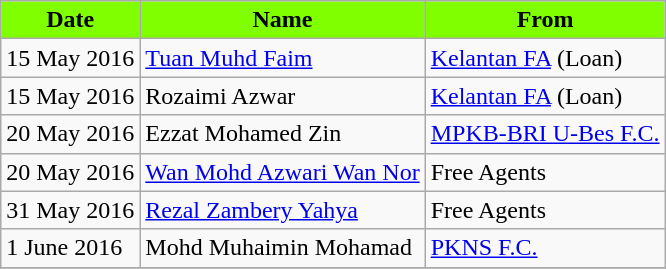<table class="wikitable sortable">
<tr>
<th style="background:#7FFF00; color:black;">Date</th>
<th style="background:#7FFF00; color:black;">Name</th>
<th style="background:#7FFF00; color:black;">From</th>
</tr>
<tr>
<td>15 May 2016</td>
<td> <a href='#'>Tuan Muhd Faim</a></td>
<td> <a href='#'>Kelantan FA</a> (Loan)</td>
</tr>
<tr>
<td>15 May 2016</td>
<td> Rozaimi Azwar</td>
<td> <a href='#'>Kelantan FA</a> (Loan)</td>
</tr>
<tr>
<td>20 May 2016</td>
<td> Ezzat Mohamed Zin</td>
<td> <a href='#'>MPKB-BRI U-Bes F.C.</a></td>
</tr>
<tr>
<td>20 May 2016</td>
<td> <a href='#'>Wan Mohd Azwari Wan Nor</a></td>
<td>Free Agents</td>
</tr>
<tr>
<td>31 May 2016</td>
<td> <a href='#'>Rezal Zambery Yahya</a></td>
<td>Free Agents</td>
</tr>
<tr>
<td>1 June 2016</td>
<td> Mohd Muhaimin Mohamad</td>
<td> <a href='#'>PKNS F.C.</a></td>
</tr>
<tr>
</tr>
</table>
